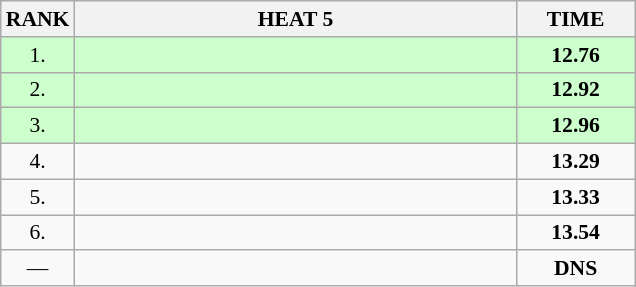<table class="wikitable" style="border-collapse: collapse; font-size: 90%;">
<tr>
<th>RANK</th>
<th style="width: 20em">HEAT 5</th>
<th style="width: 5em">TIME</th>
</tr>
<tr style="background:#ccffcc;">
<td align="center">1.</td>
<td></td>
<td align="center"><strong>12.76</strong></td>
</tr>
<tr style="background:#ccffcc;">
<td align="center">2.</td>
<td></td>
<td align="center"><strong>12.92</strong></td>
</tr>
<tr style="background:#ccffcc;">
<td align="center">3.</td>
<td></td>
<td align="center"><strong>12.96</strong></td>
</tr>
<tr>
<td align="center">4.</td>
<td></td>
<td align="center"><strong>13.29</strong></td>
</tr>
<tr>
<td align="center">5.</td>
<td></td>
<td align="center"><strong>13.33</strong></td>
</tr>
<tr>
<td align="center">6.</td>
<td></td>
<td align="center"><strong>13.54</strong></td>
</tr>
<tr>
<td align="center">—</td>
<td></td>
<td align="center"><strong>DNS</strong></td>
</tr>
</table>
